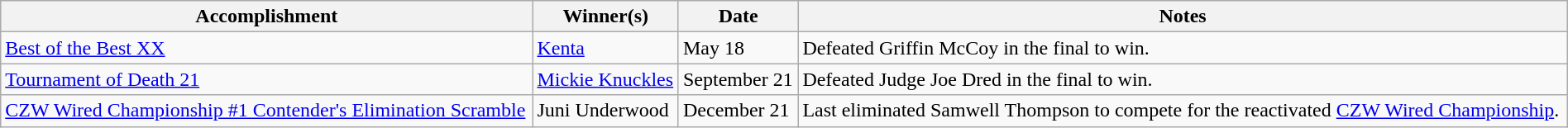<table class="wikitable" style="width:100%;">
<tr>
<th>Accomplishment</th>
<th>Winner(s)</th>
<th>Date</th>
<th>Notes</th>
</tr>
<tr>
<td><a href='#'>Best of the Best XX</a></td>
<td><a href='#'>Kenta</a></td>
<td>May 18</td>
<td>Defeated Griffin McCoy in the final to win.</td>
</tr>
<tr>
<td><a href='#'>Tournament of Death 21</a></td>
<td><a href='#'>Mickie Knuckles</a></td>
<td>September 21<br></td>
<td>Defeated Judge Joe Dred in the final to win.</td>
</tr>
<tr>
<td><a href='#'>CZW Wired Championship #1 Contender's Elimination Scramble</a></td>
<td>Juni Underwood</td>
<td>December 21</td>
<td>Last eliminated Samwell Thompson to compete for the reactivated <a href='#'>CZW Wired Championship</a>.</td>
</tr>
</table>
